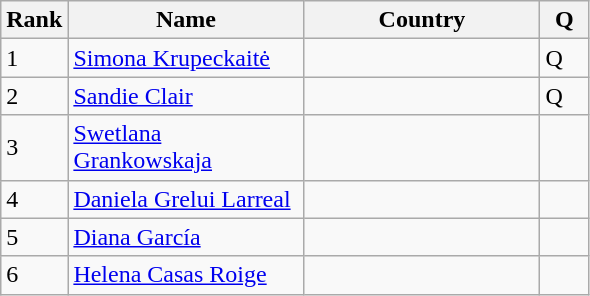<table class="wikitable">
<tr>
<th width=20>Rank</th>
<th width=150>Name</th>
<th width=150>Country</th>
<th width=25>Q</th>
</tr>
<tr>
<td>1</td>
<td><a href='#'>Simona Krupeckaitė</a></td>
<td></td>
<td>Q</td>
</tr>
<tr>
<td>2</td>
<td><a href='#'>Sandie Clair</a></td>
<td></td>
<td>Q</td>
</tr>
<tr>
<td>3</td>
<td><a href='#'>Swetlana Grankowskaja</a></td>
<td></td>
<td></td>
</tr>
<tr>
<td>4</td>
<td><a href='#'>Daniela Grelui Larreal</a></td>
<td></td>
<td></td>
</tr>
<tr>
<td>5</td>
<td><a href='#'>Diana García</a></td>
<td></td>
<td></td>
</tr>
<tr>
<td>6</td>
<td><a href='#'>Helena Casas Roige</a></td>
<td></td>
<td></td>
</tr>
</table>
